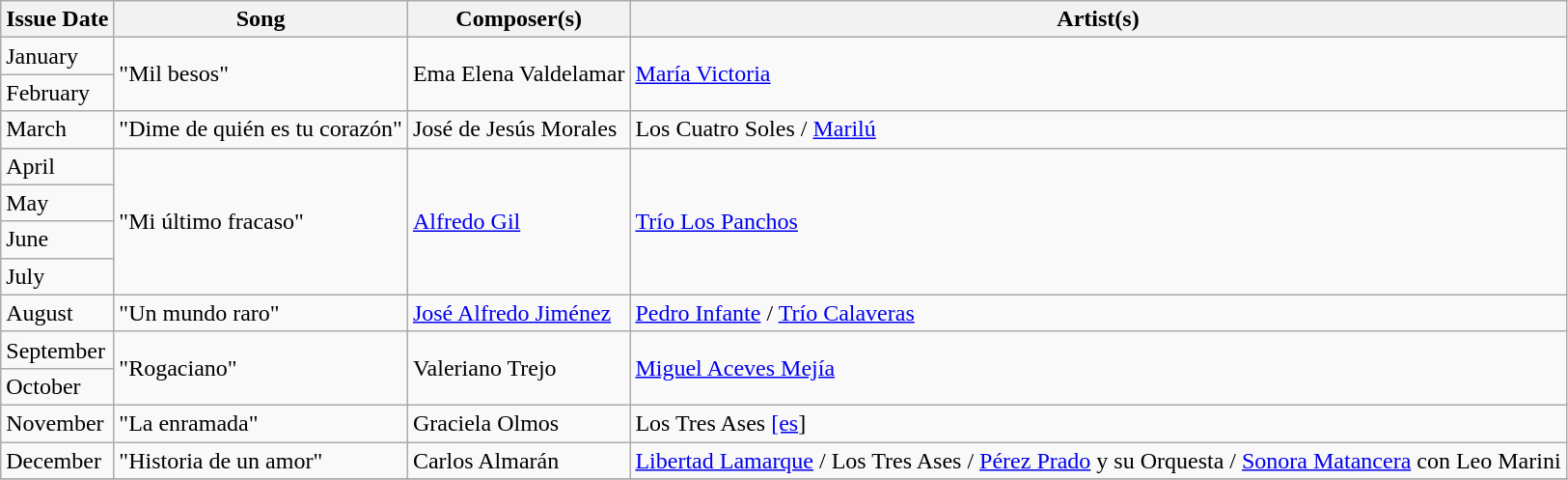<table class="wikitable">
<tr>
<th>Issue Date</th>
<th>Song</th>
<th>Composer(s)</th>
<th>Artist(s)</th>
</tr>
<tr>
<td>January</td>
<td align="left" rowspan="2">"Mil besos"</td>
<td align="left" rowspan="2">Ema Elena Valdelamar</td>
<td align="left" rowspan="2"><a href='#'>María Victoria</a></td>
</tr>
<tr>
<td>February</td>
</tr>
<tr>
<td>March</td>
<td align="left" rowspan="1">"Dime de quién es tu corazón"</td>
<td align="left" rowspan="1">José de Jesús Morales</td>
<td align="left" rowspan="1">Los Cuatro Soles / <a href='#'>Marilú</a></td>
</tr>
<tr>
<td>April</td>
<td align="left" rowspan="4">"Mi último fracaso"</td>
<td align="left" rowspan="4"><a href='#'>Alfredo Gil</a></td>
<td align="left" rowspan="4"><a href='#'>Trío Los Panchos</a></td>
</tr>
<tr>
<td>May</td>
</tr>
<tr>
<td>June</td>
</tr>
<tr>
<td>July</td>
</tr>
<tr>
<td>August</td>
<td align="left" rowspan="1">"Un mundo raro"</td>
<td align="left" rowspan="1"><a href='#'>José Alfredo Jiménez</a></td>
<td align="left" rowspan="1"><a href='#'>Pedro Infante</a> / <a href='#'>Trío Calaveras</a></td>
</tr>
<tr>
<td>September</td>
<td align="left" rowspan="2">"Rogaciano"</td>
<td align="left" rowspan="2">Valeriano Trejo</td>
<td align="left" rowspan="2"><a href='#'>Miguel Aceves Mejía</a></td>
</tr>
<tr>
<td>October</td>
</tr>
<tr>
<td>November</td>
<td align="left" rowspan="1">"La enramada"</td>
<td align="left" rowspan="1">Graciela Olmos</td>
<td align="left" rowspan="1">Los Tres Ases <a href='#'>[es</a>]</td>
</tr>
<tr>
<td>December</td>
<td align="left" rowspan="1">"Historia de un amor"</td>
<td align="left" rowspan="1">Carlos Almarán</td>
<td align="left" rowspan="1"><a href='#'>Libertad Lamarque</a> / Los Tres Ases / <a href='#'>Pérez Prado</a> y su Orquesta / <a href='#'>Sonora Matancera</a> con Leo Marini</td>
</tr>
<tr>
</tr>
</table>
